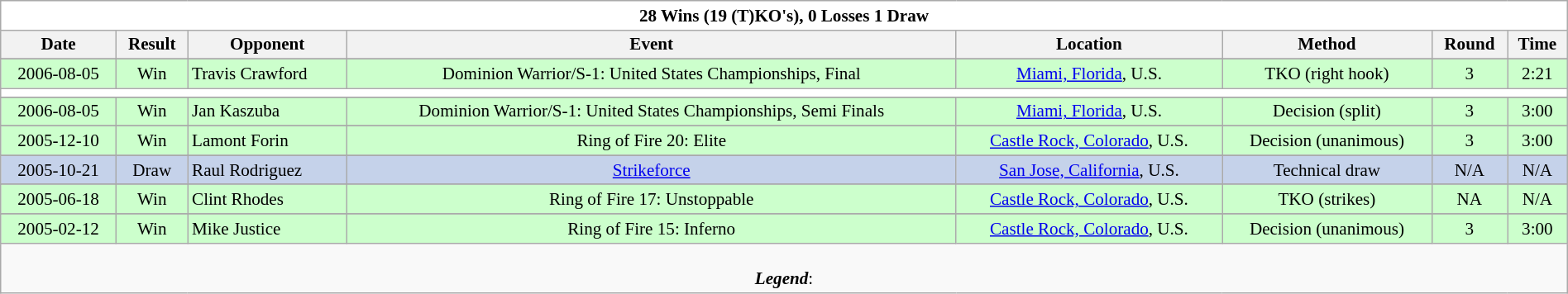<table class="wikitable" style="text-align:center; font-size:88%; width:100%">
<tr>
<td colspan=9 style="background:white"><strong>28 Wins (19 (T)KO's), 0 Losses 1 Draw</strong></td>
</tr>
<tr>
<th>Date</th>
<th>Result</th>
<th>Opponent</th>
<th>Event</th>
<th>Location</th>
<th>Method</th>
<th>Round</th>
<th>Time</th>
</tr>
<tr>
</tr>
<tr align="center" bgcolor="#CCFFCC">
<td>2006-08-05</td>
<td>Win</td>
<td align=left> Travis Crawford</td>
<td>Dominion Warrior/S-1: United States Championships, Final</td>
<td><a href='#'>Miami, Florida</a>, U.S.</td>
<td>TKO (right hook)</td>
<td>3</td>
<td>2:21</td>
</tr>
<tr>
<th style=background:white colspan=9></th>
</tr>
<tr>
</tr>
<tr align="center" bgcolor="#CCFFCC">
<td>2006-08-05</td>
<td>Win</td>
<td align=left> Jan Kaszuba</td>
<td>Dominion Warrior/S-1: United States Championships, Semi Finals</td>
<td><a href='#'>Miami, Florida</a>, U.S.</td>
<td>Decision (split)</td>
<td>3</td>
<td>3:00</td>
</tr>
<tr>
</tr>
<tr align="center" bgcolor="#CCFFCC">
<td>2005-12-10</td>
<td>Win</td>
<td align=left> Lamont Forin</td>
<td>Ring of Fire 20: Elite</td>
<td><a href='#'>Castle Rock, Colorado</a>, U.S.</td>
<td>Decision (unanimous)</td>
<td>3</td>
<td>3:00</td>
</tr>
<tr>
</tr>
<tr align="center" bgcolor="#c5d2ea">
<td>2005-10-21</td>
<td>Draw</td>
<td align=left> Raul Rodriguez</td>
<td><a href='#'>Strikeforce</a></td>
<td><a href='#'>San Jose, California</a>, U.S.</td>
<td>Technical draw</td>
<td>N/A</td>
<td>N/A</td>
</tr>
<tr>
</tr>
<tr align="center" bgcolor="#CCFFCC">
<td>2005-06-18</td>
<td>Win</td>
<td align=left> Clint Rhodes</td>
<td>Ring of Fire 17: Unstoppable</td>
<td><a href='#'>Castle Rock, Colorado</a>, U.S.</td>
<td>TKO (strikes)</td>
<td>NA</td>
<td>N/A</td>
</tr>
<tr>
</tr>
<tr align="center" bgcolor="#CCFFCC">
<td>2005-02-12</td>
<td>Win</td>
<td align=left> Mike Justice</td>
<td>Ring of Fire 15: Inferno</td>
<td><a href='#'>Castle Rock, Colorado</a>, U.S.</td>
<td>Decision (unanimous)</td>
<td>3</td>
<td>3:00</td>
</tr>
<tr>
<td colspan=9><br><strong><em>Legend</em></strong>: 


</td>
</tr>
</table>
